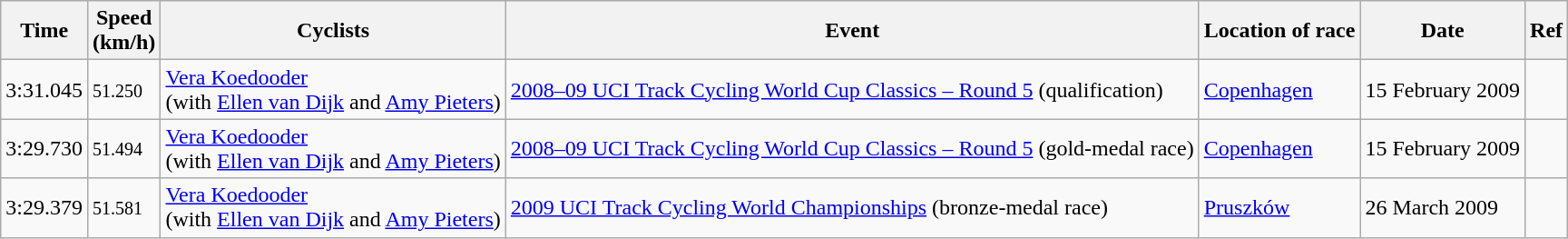<table class="wikitable">
<tr>
<th>Time</th>
<th>Speed<br>(km/h)</th>
<th>Cyclists</th>
<th>Event</th>
<th>Location of race</th>
<th>Date</th>
<th>Ref</th>
</tr>
<tr>
<td>3:31.045</td>
<td><small>51.250</small></td>
<td><a href='#'>Vera Koedooder</a><br>(with <a href='#'>Ellen van Dijk</a> and <a href='#'>Amy Pieters</a>)</td>
<td><a href='#'>2008–09 UCI Track Cycling World Cup Classics – Round 5</a> (qualification)</td>
<td> <a href='#'>Copenhagen</a></td>
<td>15 February 2009</td>
<td></td>
</tr>
<tr>
<td>3:29.730</td>
<td><small>51.494</small></td>
<td><a href='#'>Vera Koedooder</a><br>(with <a href='#'>Ellen van Dijk</a> and <a href='#'>Amy Pieters</a>)</td>
<td><a href='#'>2008–09 UCI Track Cycling World Cup Classics – Round 5</a> (gold-medal race)</td>
<td> <a href='#'>Copenhagen</a></td>
<td>15 February 2009</td>
<td></td>
</tr>
<tr>
<td>3:29.379</td>
<td><small>51.581</small></td>
<td><a href='#'>Vera Koedooder</a><br>(with <a href='#'>Ellen van Dijk</a> and <a href='#'>Amy Pieters</a>)</td>
<td><a href='#'>2009 UCI Track Cycling World Championships</a> (bronze-medal race)</td>
<td> <a href='#'>Pruszków</a></td>
<td>26 March 2009</td>
<td></td>
</tr>
</table>
